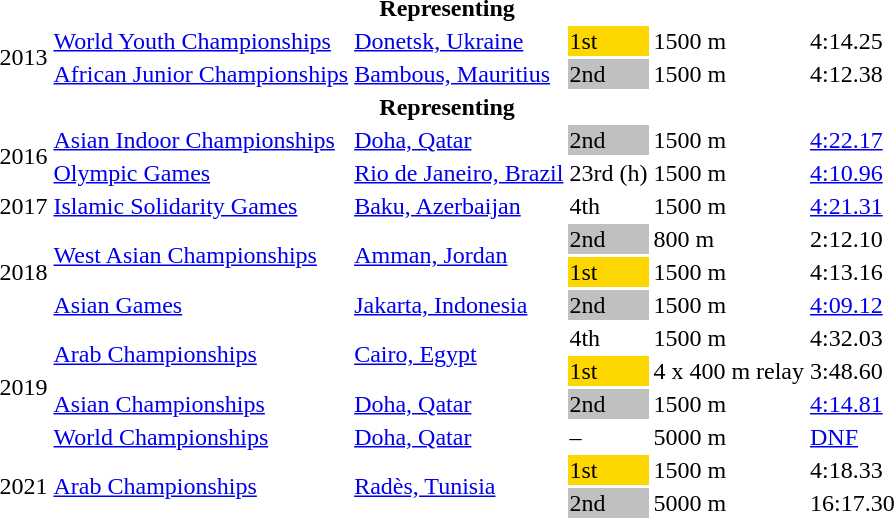<table>
<tr>
<th colspan="6">Representing </th>
</tr>
<tr>
<td rowspan=2>2013</td>
<td><a href='#'>World Youth Championships</a></td>
<td><a href='#'>Donetsk, Ukraine</a></td>
<td bgcolor=gold>1st</td>
<td>1500 m</td>
<td>4:14.25</td>
</tr>
<tr>
<td><a href='#'>African Junior Championships</a></td>
<td><a href='#'>Bambous, Mauritius</a></td>
<td bgcolor=silver>2nd</td>
<td>1500 m</td>
<td>4:12.38</td>
</tr>
<tr>
<th colspan="6">Representing </th>
</tr>
<tr>
<td rowspan=2>2016</td>
<td><a href='#'>Asian Indoor Championships</a></td>
<td><a href='#'>Doha, Qatar</a></td>
<td bgcolor=silver>2nd</td>
<td>1500 m</td>
<td><a href='#'>4:22.17</a></td>
</tr>
<tr>
<td><a href='#'>Olympic Games</a></td>
<td><a href='#'>Rio de Janeiro, Brazil</a></td>
<td>23rd (h)</td>
<td>1500 m</td>
<td><a href='#'>4:10.96</a></td>
</tr>
<tr>
<td>2017</td>
<td><a href='#'>Islamic Solidarity Games</a></td>
<td><a href='#'>Baku, Azerbaijan</a></td>
<td>4th</td>
<td>1500 m</td>
<td><a href='#'>4:21.31</a></td>
</tr>
<tr>
<td rowspan=3>2018</td>
<td rowspan=2><a href='#'>West Asian Championships</a></td>
<td rowspan=2><a href='#'>Amman, Jordan</a></td>
<td bgcolor=silver>2nd</td>
<td>800 m</td>
<td>2:12.10</td>
</tr>
<tr>
<td bgcolor=gold>1st</td>
<td>1500 m</td>
<td>4:13.16</td>
</tr>
<tr>
<td><a href='#'>Asian Games</a></td>
<td><a href='#'>Jakarta, Indonesia</a></td>
<td bgcolor=silver>2nd</td>
<td>1500 m</td>
<td><a href='#'>4:09.12</a></td>
</tr>
<tr>
<td rowspan=4>2019</td>
<td rowspan=2><a href='#'>Arab Championships</a></td>
<td rowspan=2><a href='#'>Cairo, Egypt</a></td>
<td>4th</td>
<td>1500 m</td>
<td>4:32.03</td>
</tr>
<tr>
<td bgcolor=gold>1st</td>
<td>4 x 400 m relay</td>
<td>3:48.60</td>
</tr>
<tr>
<td><a href='#'>Asian Championships</a></td>
<td><a href='#'>Doha, Qatar</a></td>
<td bgcolor=silver>2nd</td>
<td>1500 m</td>
<td><a href='#'>4:14.81</a></td>
</tr>
<tr>
<td><a href='#'>World Championships</a></td>
<td><a href='#'>Doha, Qatar</a></td>
<td>–</td>
<td>5000 m</td>
<td><a href='#'>DNF</a></td>
</tr>
<tr>
<td rowspan=2>2021</td>
<td rowspan=2><a href='#'>Arab Championships</a></td>
<td rowspan=2><a href='#'>Radès, Tunisia</a></td>
<td bgcolor=gold>1st</td>
<td>1500 m</td>
<td>4:18.33</td>
</tr>
<tr>
<td bgcolor=silver>2nd</td>
<td>5000 m</td>
<td>16:17.30</td>
</tr>
</table>
